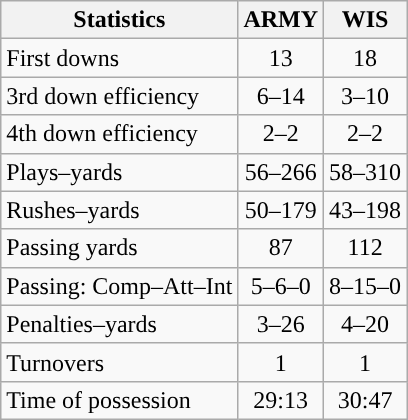<table class="wikitable">
<tr>
<th>Statistics</th>
<th>ARMY</th>
<th>WIS</th>
</tr>
<tr>
<td>First downs</td>
<td align=center>13</td>
<td align=center>18</td>
</tr>
<tr>
<td>3rd down efficiency</td>
<td align=center>6–14</td>
<td align=center>3–10</td>
</tr>
<tr>
<td>4th down efficiency</td>
<td align=center>2–2</td>
<td align=center>2–2</td>
</tr>
<tr>
<td>Plays–yards</td>
<td align=center>56–266</td>
<td align=center>58–310</td>
</tr>
<tr>
<td>Rushes–yards</td>
<td align=center>50–179</td>
<td align=center>43–198</td>
</tr>
<tr>
<td>Passing yards</td>
<td align=center>87</td>
<td align=center>112</td>
</tr>
<tr>
<td>Passing: Comp–Att–Int</td>
<td align=center>5–6–0</td>
<td align=center>8–15–0</td>
</tr>
<tr>
<td>Penalties–yards</td>
<td align=center>3–26</td>
<td align=center>4–20</td>
</tr>
<tr>
<td>Turnovers</td>
<td align=center>1</td>
<td align=center>1</td>
</tr>
<tr>
<td>Time of possession</td>
<td align=center>29:13</td>
<td align=center>30:47</td>
</tr>
</table>
